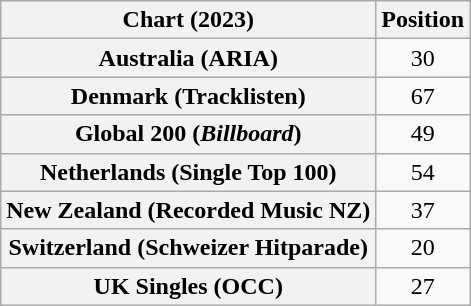<table class="wikitable sortable plainrowheaders" style="text-align:center">
<tr>
<th scope="col">Chart (2023)</th>
<th scope="col">Position</th>
</tr>
<tr>
<th scope="row">Australia (ARIA)</th>
<td>30</td>
</tr>
<tr>
<th scope="row">Denmark (Tracklisten)</th>
<td>67</td>
</tr>
<tr>
<th scope="row">Global 200 (<em>Billboard</em>)</th>
<td>49</td>
</tr>
<tr>
<th scope="row">Netherlands (Single Top 100)</th>
<td>54</td>
</tr>
<tr>
<th scope="row">New Zealand (Recorded Music NZ)</th>
<td>37</td>
</tr>
<tr>
<th scope="row">Switzerland (Schweizer Hitparade)</th>
<td>20</td>
</tr>
<tr>
<th scope="row">UK Singles (OCC)</th>
<td>27</td>
</tr>
</table>
